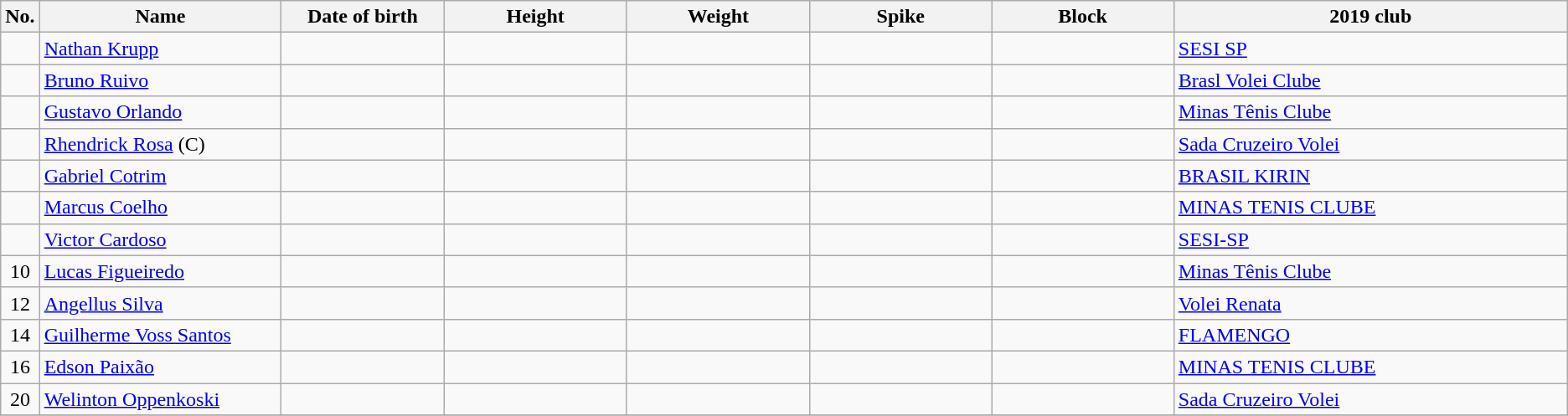<table class="wikitable sortable" style="font-size:100%; text-align:center;">
<tr>
<th>No.</th>
<th style="width:12em">Name</th>
<th style="width:8em">Date of birth</th>
<th style="width:9em">Height</th>
<th style="width:9em">Weight</th>
<th style="width:9em">Spike</th>
<th style="width:9em">Block</th>
<th style="width:20em">2019 club</th>
</tr>
<tr>
<td></td>
<td align=left><a href='#'>Nathan Krupp</a></td>
<td align=right></td>
<td></td>
<td></td>
<td></td>
<td></td>
<td align=left> <a href='#'>SESI SP</a></td>
</tr>
<tr>
<td></td>
<td align=left><a href='#'>Bruno Ruivo</a></td>
<td align=right></td>
<td></td>
<td></td>
<td></td>
<td></td>
<td align=left> <a href='#'>Brasl Volei Clube</a></td>
</tr>
<tr>
<td></td>
<td align=left><a href='#'>Gustavo Orlando</a></td>
<td align=right></td>
<td></td>
<td></td>
<td></td>
<td></td>
<td align=left> <a href='#'>Minas Tênis Clube</a></td>
</tr>
<tr>
<td></td>
<td align=left><a href='#'>Rhendrick Rosa</a> (C)</td>
<td align=right></td>
<td></td>
<td></td>
<td></td>
<td></td>
<td align=left> <a href='#'>Sada Cruzeiro Volei</a></td>
</tr>
<tr>
<td></td>
<td align=left><a href='#'>Gabriel Cotrim</a></td>
<td align=right></td>
<td></td>
<td></td>
<td></td>
<td></td>
<td align=left> <a href='#'>BRASIL KIRIN</a></td>
</tr>
<tr>
<td></td>
<td align=left><a href='#'>Marcus Coelho</a></td>
<td align=right></td>
<td></td>
<td></td>
<td></td>
<td></td>
<td align=left> <a href='#'>MINAS TENIS CLUBE</a></td>
</tr>
<tr>
<td></td>
<td align=left><a href='#'>Victor Cardoso</a></td>
<td align=right></td>
<td></td>
<td></td>
<td></td>
<td></td>
<td align=left> <a href='#'>SESI-SP</a></td>
</tr>
<tr>
<td>10</td>
<td align=left><a href='#'>Lucas Figueiredo</a></td>
<td align=right></td>
<td></td>
<td></td>
<td></td>
<td></td>
<td align=left> <a href='#'>Minas Tênis Clube</a></td>
</tr>
<tr>
<td>12</td>
<td align=left><a href='#'>Angellus Silva</a></td>
<td align=right></td>
<td></td>
<td></td>
<td></td>
<td></td>
<td align=left> <a href='#'>Volei Renata</a></td>
</tr>
<tr>
<td>14</td>
<td align=left><a href='#'>Guilherme Voss Santos</a></td>
<td align=right></td>
<td></td>
<td></td>
<td></td>
<td></td>
<td align=left> <a href='#'>FLAMENGO</a></td>
</tr>
<tr>
<td>16</td>
<td align=left><a href='#'>Edson Paixão</a></td>
<td align=right></td>
<td></td>
<td></td>
<td></td>
<td></td>
<td align=left> <a href='#'>MINAS TENIS CLUBE</a></td>
</tr>
<tr>
<td>20</td>
<td align=left><a href='#'>Welinton Oppenkoski</a></td>
<td align=right></td>
<td></td>
<td></td>
<td></td>
<td></td>
<td align=left> <a href='#'>Sada Cruzeiro Volei</a></td>
</tr>
<tr>
</tr>
</table>
